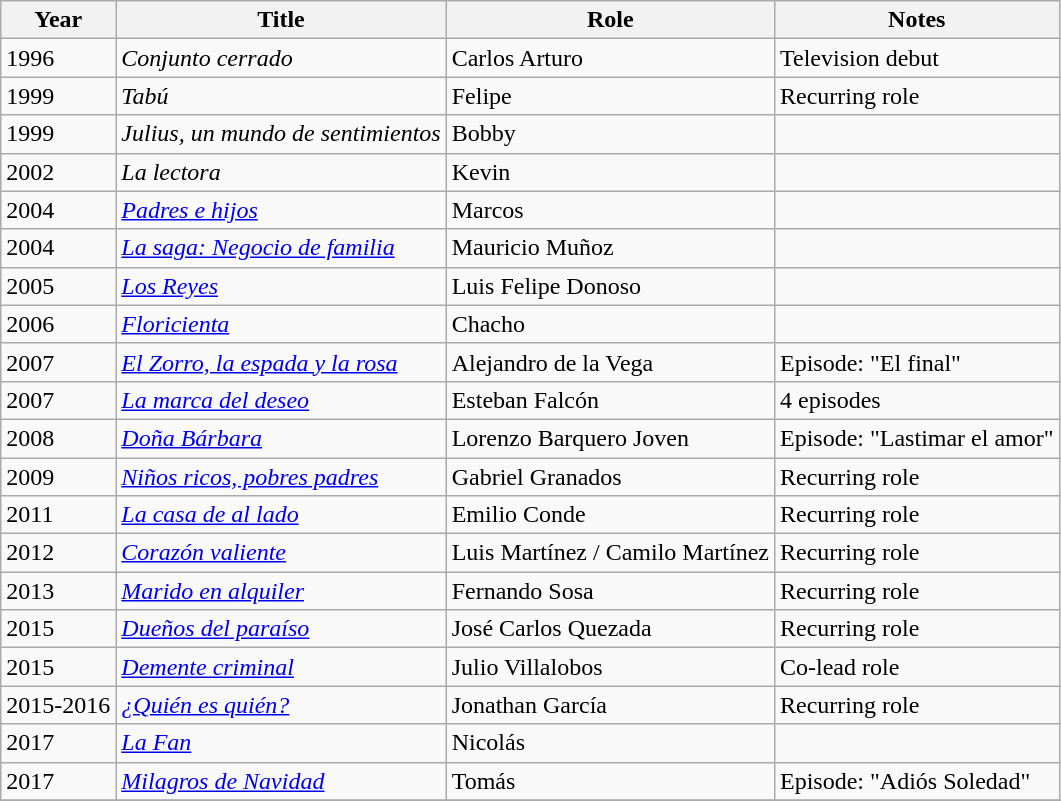<table class="wikitable sortable">
<tr>
<th>Year</th>
<th>Title</th>
<th>Role</th>
<th>Notes</th>
</tr>
<tr>
<td>1996</td>
<td><em>Conjunto cerrado</em></td>
<td>Carlos Arturo</td>
<td>Television debut</td>
</tr>
<tr>
<td>1999</td>
<td><em>Tabú</em></td>
<td>Felipe</td>
<td>Recurring role</td>
</tr>
<tr>
<td>1999</td>
<td><em>Julius, un mundo de sentimientos</em></td>
<td>Bobby</td>
<td></td>
</tr>
<tr>
<td>2002</td>
<td><em>La lectora</em></td>
<td>Kevin</td>
<td></td>
</tr>
<tr>
<td>2004</td>
<td><em><a href='#'>Padres e hijos</a></em></td>
<td>Marcos</td>
<td></td>
</tr>
<tr>
<td>2004</td>
<td><em><a href='#'>La saga: Negocio de familia</a></em></td>
<td>Mauricio Muñoz</td>
<td></td>
</tr>
<tr>
<td>2005</td>
<td><em><a href='#'>Los Reyes</a></em></td>
<td>Luis Felipe Donoso</td>
<td></td>
</tr>
<tr>
<td>2006</td>
<td><em><a href='#'>Floricienta</a></em></td>
<td>Chacho</td>
<td></td>
</tr>
<tr>
<td>2007</td>
<td><em><a href='#'>El Zorro, la espada y la rosa</a></em></td>
<td>Alejandro de la Vega</td>
<td>Episode: "El final"</td>
</tr>
<tr>
<td>2007</td>
<td><em><a href='#'>La marca del deseo</a></em></td>
<td>Esteban Falcón</td>
<td>4 episodes</td>
</tr>
<tr>
<td>2008</td>
<td><em><a href='#'>Doña Bárbara</a></em></td>
<td>Lorenzo Barquero Joven</td>
<td>Episode: "Lastimar el amor"</td>
</tr>
<tr>
<td>2009</td>
<td><em><a href='#'>Niños ricos, pobres padres</a></em></td>
<td>Gabriel Granados</td>
<td>Recurring role</td>
</tr>
<tr>
<td>2011</td>
<td><em><a href='#'>La casa de al lado</a></em></td>
<td>Emilio Conde</td>
<td>Recurring role</td>
</tr>
<tr>
<td>2012</td>
<td><em><a href='#'>Corazón valiente</a></em></td>
<td>Luis Martínez / Camilo Martínez</td>
<td>Recurring role</td>
</tr>
<tr>
<td>2013</td>
<td><em><a href='#'>Marido en alquiler</a></em></td>
<td>Fernando Sosa</td>
<td>Recurring role</td>
</tr>
<tr>
<td>2015</td>
<td><em><a href='#'>Dueños del paraíso</a></em></td>
<td>José Carlos Quezada</td>
<td>Recurring role</td>
</tr>
<tr>
<td>2015</td>
<td><em><a href='#'>Demente criminal</a></em></td>
<td>Julio Villalobos</td>
<td>Co-lead role</td>
</tr>
<tr>
<td>2015-2016</td>
<td><em><a href='#'>¿Quién es quién?</a></em></td>
<td>Jonathan García</td>
<td>Recurring role</td>
</tr>
<tr>
<td>2017</td>
<td><em><a href='#'>La Fan</a></em></td>
<td>Nicolás</td>
<td></td>
</tr>
<tr>
<td>2017</td>
<td><em><a href='#'>Milagros de Navidad</a></em></td>
<td>Tomás</td>
<td>Episode: "Adiós Soledad"</td>
</tr>
<tr>
</tr>
</table>
